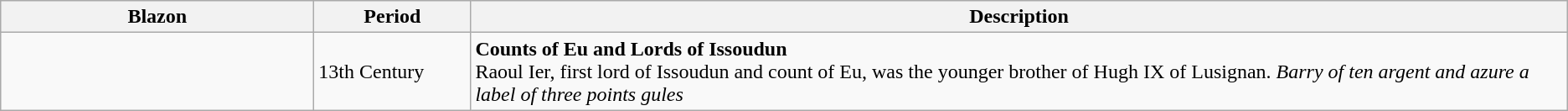<table class="wikitable">
<tr>
<th style="width:20%;">Blazon</th>
<th style="width:10%;">Period</th>
<th style="width:70%;">Description</th>
</tr>
<tr>
<td></td>
<td>13th Century</td>
<td><strong>Counts of Eu and Lords of Issoudun</strong><br>Raoul Ier, first lord of Issoudun and count of Eu, was the younger brother of Hugh IX of Lusignan.
<em>Barry of ten argent and azure a label of three points gules</em></td>
</tr>
</table>
